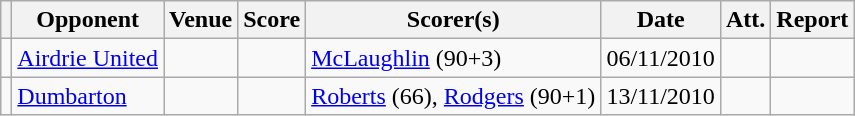<table class="wikitable">
<tr>
<th></th>
<th>Opponent</th>
<th>Venue</th>
<th>Score</th>
<th>Scorer(s)</th>
<th>Date</th>
<th>Att.</th>
<th>Report</th>
</tr>
<tr>
<td></td>
<td><a href='#'>Airdrie United</a></td>
<td></td>
<td></td>
<td><a href='#'>McLaughlin</a> (90+3)</td>
<td>06/11/2010</td>
<td></td>
<td></td>
</tr>
<tr>
<td></td>
<td><a href='#'>Dumbarton</a></td>
<td></td>
<td></td>
<td><a href='#'>Roberts</a> (66), <a href='#'>Rodgers</a> (90+1)</td>
<td>13/11/2010</td>
<td></td>
<td></td>
</tr>
</table>
